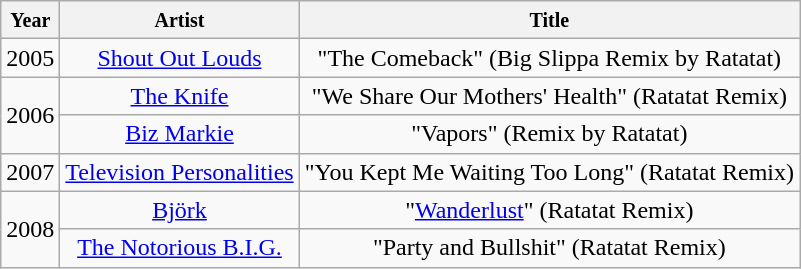<table class="wikitable">
<tr>
<th style="text-align:center;"><small>Year</small></th>
<th style="text-align:center;"><small>Artist</small></th>
<th style="text-align:center;"><small>Title</small></th>
</tr>
<tr style="text-align:center;">
<td>2005</td>
<td><a href='#'>Shout Out Louds</a></td>
<td>"The Comeback" (Big Slippa Remix by Ratatat)</td>
</tr>
<tr style="text-align:center;">
<td rowspan="2">2006</td>
<td><a href='#'>The Knife</a></td>
<td>"We Share Our Mothers' Health" (Ratatat Remix)</td>
</tr>
<tr style="text-align:center;">
<td><a href='#'>Biz Markie</a></td>
<td>"Vapors" (Remix by Ratatat)</td>
</tr>
<tr style="text-align:center;">
<td>2007</td>
<td><a href='#'>Television Personalities</a></td>
<td>"You Kept Me Waiting Too Long" (Ratatat Remix)</td>
</tr>
<tr style="text-align:center;">
<td rowspan="2">2008</td>
<td><a href='#'>Björk</a></td>
<td>"<a href='#'>Wanderlust</a>" (Ratatat Remix)</td>
</tr>
<tr style="text-align:center;">
<td><a href='#'>The Notorious B.I.G.</a></td>
<td>"Party and Bullshit" (Ratatat Remix)</td>
</tr>
</table>
